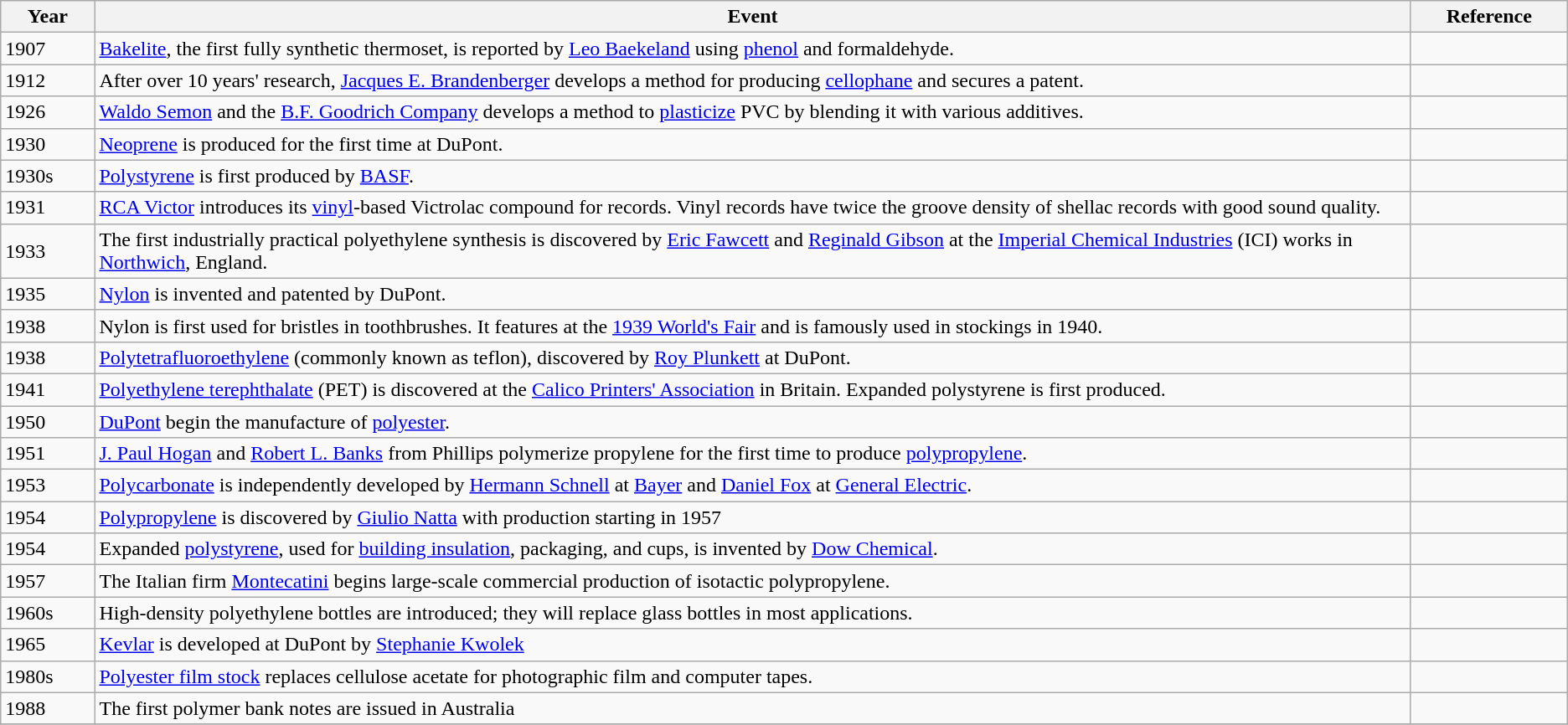<table class="wikitable">
<tr>
<th style="width:6%">Year</th>
<th>Event</th>
<th style="width:10%">Reference</th>
</tr>
<tr>
<td>1907</td>
<td><a href='#'>Bakelite</a>, the first fully synthetic thermoset, is reported by <a href='#'>Leo Baekeland</a> using <a href='#'>phenol</a> and formaldehyde.</td>
<td></td>
</tr>
<tr>
<td>1912</td>
<td>After over 10 years' research, <a href='#'>Jacques E. Brandenberger</a> develops a method for producing <a href='#'>cellophane</a> and secures a patent.</td>
<td></td>
</tr>
<tr>
<td>1926</td>
<td><a href='#'>Waldo Semon</a> and the <a href='#'>B.F. Goodrich Company</a> develops a method to <a href='#'>plasticize</a> PVC by blending it with various additives.</td>
<td></td>
</tr>
<tr>
<td>1930</td>
<td><a href='#'>Neoprene</a> is produced for the first time at DuPont.</td>
<td></td>
</tr>
<tr>
<td>1930s</td>
<td><a href='#'>Polystyrene</a> is first produced by <a href='#'>BASF</a>.</td>
<td></td>
</tr>
<tr>
<td>1931</td>
<td><a href='#'>RCA Victor</a> introduces its <a href='#'>vinyl</a>-based Victrolac compound for records. Vinyl records have twice the groove density of shellac records with good sound quality.</td>
<td></td>
</tr>
<tr>
<td>1933</td>
<td>The first industrially practical polyethylene synthesis is discovered by <a href='#'>Eric Fawcett</a> and <a href='#'>Reginald Gibson</a> at the <a href='#'>Imperial Chemical Industries</a> (ICI) works in <a href='#'>Northwich</a>, England.</td>
<td></td>
</tr>
<tr>
<td>1935</td>
<td><a href='#'>Nylon</a> is invented and patented by DuPont.</td>
<td></td>
</tr>
<tr>
<td>1938</td>
<td>Nylon is first used for bristles in toothbrushes. It features at the <a href='#'>1939 World's Fair</a> and is famously used in stockings in 1940.</td>
<td></td>
</tr>
<tr>
<td>1938</td>
<td><a href='#'>Polytetrafluoroethylene</a> (commonly known as teflon), discovered by <a href='#'>Roy Plunkett</a> at DuPont.</td>
<td></td>
</tr>
<tr>
<td>1941</td>
<td><a href='#'>Polyethylene terephthalate</a> (PET) is discovered at the <a href='#'>Calico Printers' Association</a> in Britain. Expanded polystyrene is first produced.</td>
<td></td>
</tr>
<tr>
<td>1950</td>
<td><a href='#'>DuPont</a> begin the manufacture of <a href='#'>polyester</a>.</td>
<td></td>
</tr>
<tr>
<td>1951</td>
<td><a href='#'>J. Paul Hogan</a> and <a href='#'>Robert L. Banks</a> from Phillips polymerize propylene for the first time to produce <a href='#'>polypropylene</a>.</td>
<td></td>
</tr>
<tr>
<td>1953</td>
<td><a href='#'>Polycarbonate</a> is independently developed by <a href='#'>Hermann Schnell</a> at <a href='#'>Bayer</a> and <a href='#'>Daniel Fox</a> at <a href='#'>General Electric</a>.</td>
<td></td>
</tr>
<tr>
<td>1954</td>
<td><a href='#'>Polypropylene</a> is discovered by <a href='#'>Giulio Natta</a> with production starting in 1957</td>
<td></td>
</tr>
<tr>
<td>1954</td>
<td>Expanded <a href='#'>polystyrene</a>, used for <a href='#'>building insulation</a>, packaging, and cups, is invented by <a href='#'>Dow Chemical</a>.</td>
<td></td>
</tr>
<tr>
<td>1957</td>
<td>The Italian firm <a href='#'>Montecatini</a> begins large-scale commercial production of isotactic polypropylene.</td>
<td></td>
</tr>
<tr>
<td>1960s</td>
<td>High-density polyethylene bottles are introduced; they will replace glass bottles in most applications.</td>
<td></td>
</tr>
<tr>
<td>1965</td>
<td><a href='#'>Kevlar</a> is developed at DuPont by <a href='#'>Stephanie Kwolek</a></td>
<td></td>
</tr>
<tr>
<td>1980s</td>
<td><a href='#'>Polyester film stock</a> replaces cellulose acetate for photographic film and computer tapes.</td>
<td></td>
</tr>
<tr>
<td>1988</td>
<td>The first polymer bank notes are issued in Australia</td>
<td></td>
</tr>
<tr>
</tr>
</table>
